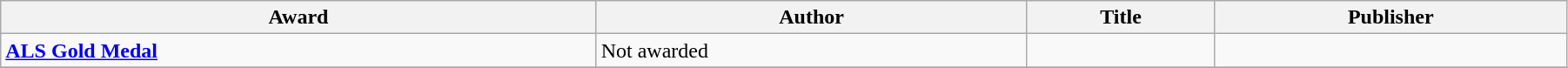<table class="wikitable" width=95%>
<tr>
<th>Award</th>
<th>Author</th>
<th>Title</th>
<th>Publisher</th>
</tr>
<tr>
<td><strong><a href='#'>ALS Gold Medal</a></strong></td>
<td>Not awarded</td>
<td></td>
<td></td>
</tr>
<tr>
</tr>
</table>
